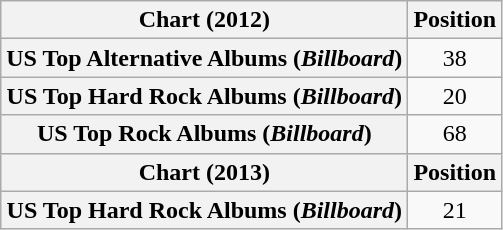<table class="wikitable plainrowheaders" style="text-align:center">
<tr>
<th scope="col">Chart (2012)</th>
<th scope="col">Position</th>
</tr>
<tr>
<th scope="row">US Top Alternative Albums (<em>Billboard</em>)</th>
<td>38</td>
</tr>
<tr>
<th scope="row">US Top Hard Rock Albums (<em>Billboard</em>)</th>
<td>20</td>
</tr>
<tr>
<th scope="row">US Top Rock Albums (<em>Billboard</em>)</th>
<td>68</td>
</tr>
<tr>
<th scope="col">Chart (2013)</th>
<th scope="col">Position</th>
</tr>
<tr>
<th scope="row">US Top Hard Rock Albums (<em>Billboard</em>)</th>
<td>21</td>
</tr>
</table>
